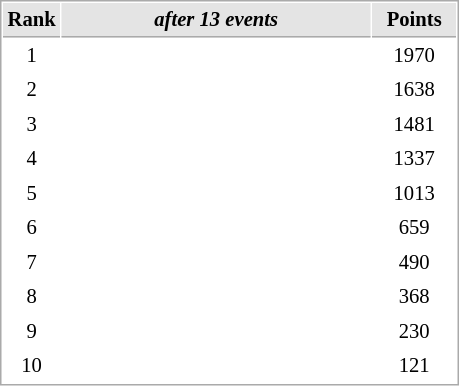<table cellspacing="1" cellpadding="3" style="border:1px solid #AAAAAA;font-size:86%">
<tr style="background-color: #E4E4E4;">
<th style="border-bottom:1px solid #AAAAAA; width: 10px;">Rank</th>
<th style="border-bottom:1px solid #AAAAAA; width: 200px;"><em>after 13 events</em></th>
<th style="border-bottom:1px solid #AAAAAA; width: 50px;">Points</th>
</tr>
<tr>
<td align=center>1</td>
<td></td>
<td align=center>1970</td>
</tr>
<tr>
<td align=center>2</td>
<td></td>
<td align=center>1638</td>
</tr>
<tr>
<td align=center>3</td>
<td></td>
<td align=center>1481</td>
</tr>
<tr>
<td align=center>4</td>
<td></td>
<td align=center>1337</td>
</tr>
<tr>
<td align=center>5</td>
<td></td>
<td align=center>1013</td>
</tr>
<tr>
<td align=center>6</td>
<td></td>
<td align=center>659</td>
</tr>
<tr>
<td align=center>7</td>
<td></td>
<td align=center>490</td>
</tr>
<tr>
<td align=center>8</td>
<td></td>
<td align=center>368</td>
</tr>
<tr>
<td align=center>9</td>
<td></td>
<td align=center>230</td>
</tr>
<tr>
<td align=center>10</td>
<td></td>
<td align=center>121</td>
</tr>
</table>
